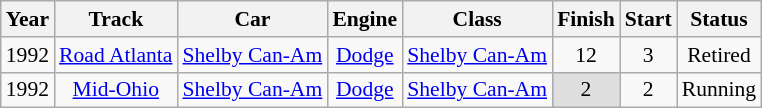<table class="wikitable" style="text-align:center; font-size:90%">
<tr>
<th>Year</th>
<th>Track</th>
<th>Car</th>
<th>Engine</th>
<th>Class</th>
<th>Finish</th>
<th>Start</th>
<th>Status</th>
</tr>
<tr>
<td>1992</td>
<td><a href='#'>Road Atlanta</a></td>
<td><a href='#'>Shelby Can-Am</a></td>
<td><a href='#'>Dodge</a></td>
<td><a href='#'>Shelby Can-Am</a></td>
<td>12</td>
<td>3</td>
<td>Retired</td>
</tr>
<tr>
<td>1992</td>
<td><a href='#'>Mid-Ohio</a></td>
<td><a href='#'>Shelby Can-Am</a></td>
<td><a href='#'>Dodge</a></td>
<td><a href='#'>Shelby Can-Am</a></td>
<td style="background:#DFDFDF;">2</td>
<td>2</td>
<td>Running</td>
</tr>
</table>
